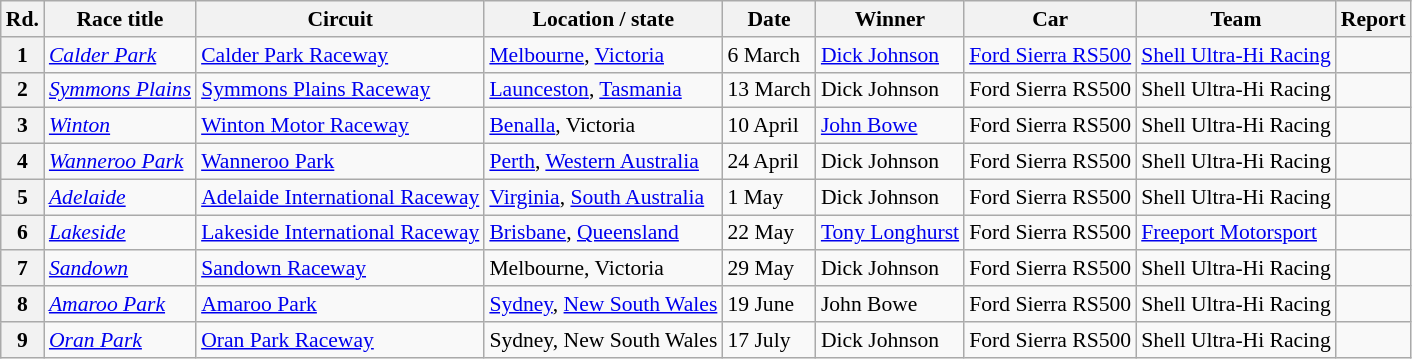<table class="wikitable" style="font-size: 90%">
<tr>
<th>Rd.</th>
<th>Race title</th>
<th>Circuit</th>
<th>Location / state</th>
<th>Date</th>
<th>Winner</th>
<th>Car</th>
<th>Team</th>
<th>Report</th>
</tr>
<tr>
<th>1</th>
<td><em><a href='#'>Calder Park</a></em></td>
<td><a href='#'>Calder Park Raceway</a></td>
<td><a href='#'>Melbourne</a>, <a href='#'>Victoria</a></td>
<td>6 March</td>
<td> <a href='#'>Dick Johnson</a></td>
<td><a href='#'>Ford Sierra RS500</a></td>
<td><a href='#'>Shell Ultra-Hi Racing</a></td>
<td></td>
</tr>
<tr>
<th>2</th>
<td><em><a href='#'>Symmons Plains</a></em></td>
<td><a href='#'>Symmons Plains Raceway</a></td>
<td><a href='#'>Launceston</a>, <a href='#'>Tasmania</a></td>
<td>13 March</td>
<td> Dick Johnson</td>
<td>Ford Sierra RS500</td>
<td>Shell Ultra-Hi Racing</td>
<td></td>
</tr>
<tr>
<th>3</th>
<td><em><a href='#'>Winton</a></em></td>
<td><a href='#'>Winton Motor Raceway</a></td>
<td><a href='#'>Benalla</a>, Victoria</td>
<td>10 April</td>
<td> <a href='#'>John Bowe</a></td>
<td>Ford Sierra RS500</td>
<td>Shell Ultra-Hi Racing</td>
<td></td>
</tr>
<tr>
<th>4</th>
<td><em><a href='#'>Wanneroo Park</a></em></td>
<td><a href='#'>Wanneroo Park</a></td>
<td><a href='#'>Perth</a>, <a href='#'>Western Australia</a></td>
<td>24 April</td>
<td> Dick Johnson</td>
<td>Ford Sierra RS500</td>
<td>Shell Ultra-Hi Racing</td>
<td></td>
</tr>
<tr>
<th>5</th>
<td><em><a href='#'>Adelaide</a></em></td>
<td><a href='#'>Adelaide International Raceway</a></td>
<td><a href='#'>Virginia</a>, <a href='#'>South Australia</a></td>
<td>1 May</td>
<td> Dick Johnson</td>
<td>Ford Sierra RS500</td>
<td>Shell Ultra-Hi Racing</td>
<td></td>
</tr>
<tr>
<th>6</th>
<td><em><a href='#'>Lakeside</a></em></td>
<td><a href='#'>Lakeside International Raceway</a></td>
<td><a href='#'>Brisbane</a>, <a href='#'>Queensland</a></td>
<td>22 May</td>
<td> <a href='#'>Tony Longhurst</a></td>
<td>Ford Sierra RS500</td>
<td><a href='#'>Freeport Motorsport</a></td>
<td></td>
</tr>
<tr>
<th>7</th>
<td><em><a href='#'>Sandown</a></em></td>
<td><a href='#'>Sandown Raceway</a></td>
<td>Melbourne, Victoria</td>
<td>29 May</td>
<td> Dick Johnson</td>
<td>Ford Sierra RS500</td>
<td>Shell Ultra-Hi Racing</td>
<td></td>
</tr>
<tr>
<th>8</th>
<td><em><a href='#'>Amaroo Park</a></em></td>
<td><a href='#'>Amaroo Park</a></td>
<td><a href='#'>Sydney</a>, <a href='#'>New South Wales</a></td>
<td>19 June</td>
<td> John Bowe</td>
<td>Ford Sierra RS500</td>
<td>Shell Ultra-Hi Racing</td>
<td></td>
</tr>
<tr>
<th>9</th>
<td><em><a href='#'>Oran Park</a></em></td>
<td><a href='#'>Oran Park Raceway</a></td>
<td>Sydney, New South Wales</td>
<td>17 July</td>
<td> Dick Johnson</td>
<td>Ford Sierra RS500</td>
<td>Shell Ultra-Hi Racing</td>
<td></td>
</tr>
</table>
